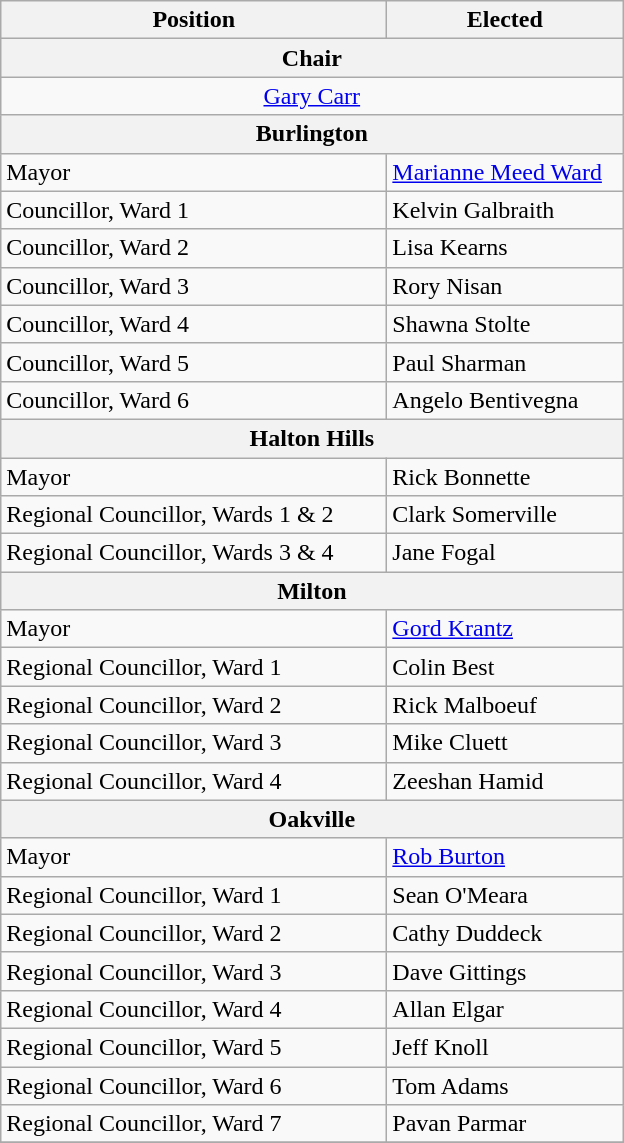<table class="wikitable">
<tr>
<th bgcolor="#DDDDFF" width="250px">Position</th>
<th bgcolor="#DDDDFF" width="150px">Elected</th>
</tr>
<tr>
<th colspan="3">Chair</th>
</tr>
<tr>
<td colspan="3" align="center"><a href='#'>Gary Carr</a></td>
</tr>
<tr>
<th colspan="3">Burlington</th>
</tr>
<tr>
<td>Mayor</td>
<td><a href='#'>Marianne Meed Ward</a></td>
</tr>
<tr>
<td>Councillor, Ward 1</td>
<td>Kelvin Galbraith</td>
</tr>
<tr>
<td>Councillor, Ward 2</td>
<td>Lisa Kearns</td>
</tr>
<tr>
<td>Councillor, Ward 3</td>
<td>Rory Nisan</td>
</tr>
<tr>
<td>Councillor, Ward 4</td>
<td>Shawna Stolte</td>
</tr>
<tr>
<td>Councillor, Ward 5</td>
<td>Paul Sharman</td>
</tr>
<tr>
<td>Councillor, Ward 6</td>
<td>Angelo Bentivegna</td>
</tr>
<tr>
<th colspan="3">Halton Hills</th>
</tr>
<tr>
<td>Mayor</td>
<td>Rick Bonnette</td>
</tr>
<tr>
<td>Regional Councillor, Wards 1 & 2</td>
<td>Clark Somerville</td>
</tr>
<tr>
<td>Regional Councillor, Wards 3 & 4</td>
<td>Jane Fogal</td>
</tr>
<tr>
<th colspan="3">Milton</th>
</tr>
<tr>
<td>Mayor</td>
<td><a href='#'>Gord Krantz</a></td>
</tr>
<tr>
<td>Regional Councillor, Ward 1</td>
<td>Colin Best</td>
</tr>
<tr>
<td>Regional Councillor, Ward 2</td>
<td>Rick Malboeuf</td>
</tr>
<tr>
<td>Regional Councillor, Ward 3</td>
<td>Mike Cluett</td>
</tr>
<tr>
<td>Regional Councillor, Ward 4</td>
<td>Zeeshan Hamid</td>
</tr>
<tr>
<th colspan="3">Oakville</th>
</tr>
<tr>
<td>Mayor</td>
<td><a href='#'>Rob Burton</a></td>
</tr>
<tr>
<td>Regional Councillor, Ward 1</td>
<td>Sean O'Meara</td>
</tr>
<tr>
<td>Regional Councillor, Ward 2</td>
<td>Cathy Duddeck</td>
</tr>
<tr>
<td>Regional Councillor, Ward 3</td>
<td>Dave Gittings</td>
</tr>
<tr>
<td>Regional Councillor, Ward 4</td>
<td>Allan Elgar</td>
</tr>
<tr>
<td>Regional Councillor, Ward 5</td>
<td>Jeff Knoll</td>
</tr>
<tr>
<td>Regional Councillor, Ward 6</td>
<td>Tom Adams</td>
</tr>
<tr>
<td>Regional Councillor, Ward 7</td>
<td>Pavan Parmar</td>
</tr>
<tr>
</tr>
</table>
